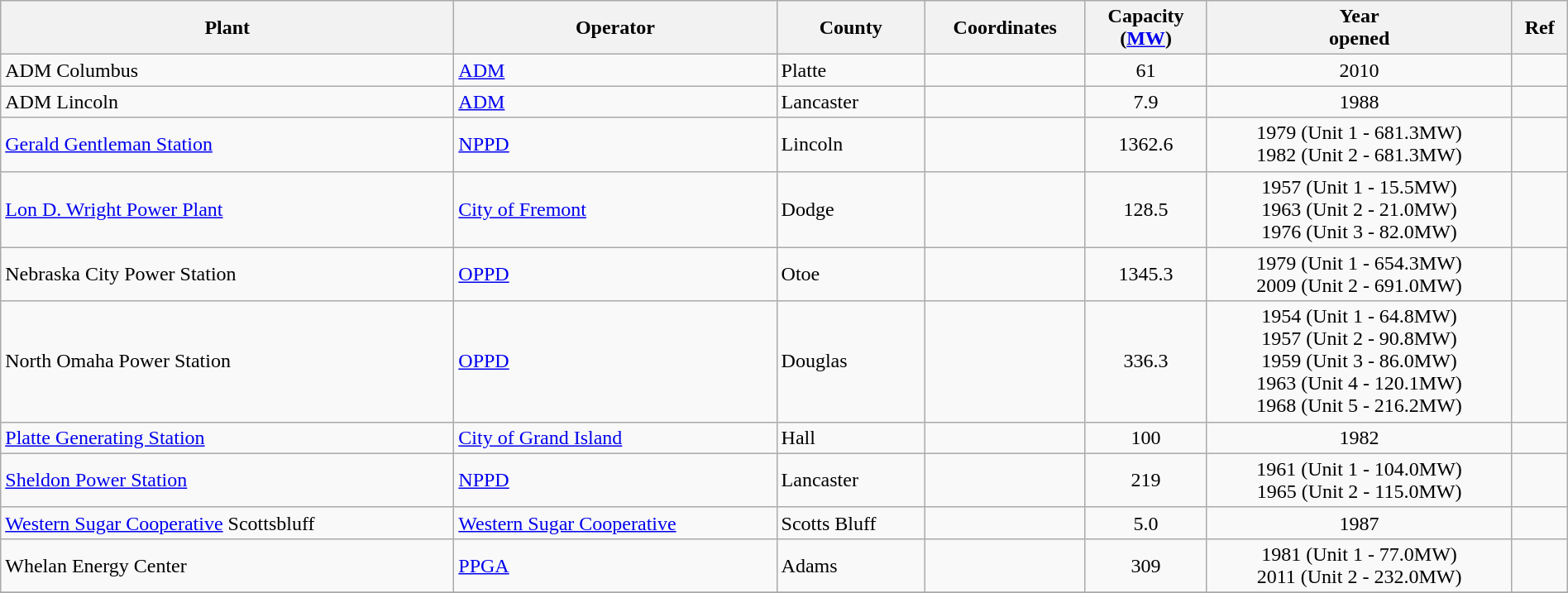<table class="wikitable sortable" width="100%">
<tr>
<th>Plant</th>
<th>Operator</th>
<th>County</th>
<th>Coordinates</th>
<th>Capacity<br>(<a href='#'>MW</a>)</th>
<th>Year<br>opened</th>
<th>Ref</th>
</tr>
<tr>
<td>ADM Columbus</td>
<td><a href='#'>ADM</a></td>
<td>Platte</td>
<td></td>
<td align="center">61</td>
<td align="center">2010</td>
<td></td>
</tr>
<tr>
<td>ADM Lincoln</td>
<td><a href='#'>ADM</a></td>
<td>Lancaster</td>
<td></td>
<td align="center">7.9</td>
<td align="center">1988</td>
<td></td>
</tr>
<tr>
<td><a href='#'>Gerald Gentleman Station</a></td>
<td><a href='#'>NPPD</a></td>
<td>Lincoln</td>
<td></td>
<td align="center">1362.6</td>
<td align="center">1979 (Unit 1 - 681.3MW)<br>1982 (Unit 2 - 681.3MW)</td>
<td></td>
</tr>
<tr>
<td><a href='#'>Lon D. Wright Power Plant</a></td>
<td><a href='#'>City of Fremont</a></td>
<td>Dodge</td>
<td></td>
<td align="center">128.5</td>
<td align="center">1957 (Unit 1 - 15.5MW)<br>1963 (Unit 2 - 21.0MW)<br>1976 (Unit 3 - 82.0MW)</td>
<td></td>
</tr>
<tr>
<td>Nebraska City Power Station</td>
<td><a href='#'>OPPD</a></td>
<td>Otoe</td>
<td></td>
<td align="center">1345.3</td>
<td align="center">1979 (Unit 1 - 654.3MW)<br>2009 (Unit 2 - 691.0MW)</td>
<td><br>
</td>
</tr>
<tr>
<td>North Omaha Power Station</td>
<td><a href='#'>OPPD</a></td>
<td>Douglas</td>
<td></td>
<td align="center">336.3</td>
<td align="center">1954 (Unit 1 - 64.8MW)<br>1957 (Unit 2 - 90.8MW)<br>1959 (Unit 3 - 86.0MW)<br>1963 (Unit 4 - 120.1MW)<br>1968 (Unit 5 - 216.2MW)</td>
<td></td>
</tr>
<tr>
<td><a href='#'>Platte Generating Station</a></td>
<td><a href='#'>City of Grand Island</a></td>
<td>Hall</td>
<td></td>
<td align="center">100</td>
<td align="center">1982</td>
<td></td>
</tr>
<tr>
<td><a href='#'>Sheldon Power Station</a></td>
<td><a href='#'>NPPD</a></td>
<td>Lancaster</td>
<td></td>
<td align="center">219</td>
<td align="center">1961 (Unit 1 - 104.0MW)<br>1965 (Unit 2 - 115.0MW)</td>
<td></td>
</tr>
<tr>
<td><a href='#'>Western Sugar Cooperative</a> Scottsbluff</td>
<td><a href='#'>Western Sugar Cooperative</a></td>
<td>Scotts Bluff</td>
<td></td>
<td align="center">5.0</td>
<td align="center">1987</td>
<td></td>
</tr>
<tr>
<td>Whelan Energy Center</td>
<td><a href='#'>PPGA</a></td>
<td>Adams</td>
<td></td>
<td align="center">309</td>
<td align="center">1981 (Unit 1 - 77.0MW)<br>2011 (Unit 2 - 232.0MW)</td>
<td></td>
</tr>
<tr>
</tr>
</table>
